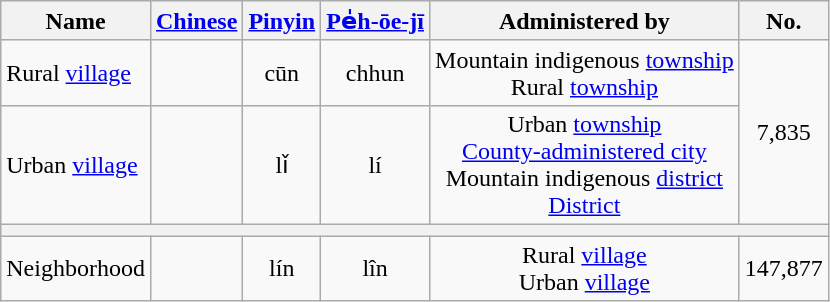<table class=wikitable>
<tr>
<th>Name</th>
<th><a href='#'>Chinese</a></th>
<th><a href='#'>Pinyin</a></th>
<th><a href='#'>Pe̍h-ōe-jī</a></th>
<th>Administered by</th>
<th>No.</th>
</tr>
<tr>
<td>Rural <a href='#'>village</a></td>
<td align=center><span></span></td>
<td align=center>cūn</td>
<td align=center>chhun</td>
<td align=center>Mountain indigenous <a href='#'>township</a><br>Rural <a href='#'>township</a></td>
<td rowspan=2 align=center>7,835</td>
</tr>
<tr>
<td>Urban <a href='#'>village</a></td>
<td align=center><span></span></td>
<td align=center>lǐ</td>
<td align=center>lí</td>
<td align=center>Urban <a href='#'>township</a><br><a href='#'>County-administered city</a><br>Mountain indigenous <a href='#'>district</a><br><a href='#'>District</a></td>
</tr>
<tr>
<th colspan=6></th>
</tr>
<tr>
<td>Neighborhood</td>
<td align=center><span></span></td>
<td align=center>lín</td>
<td align=center>lîn</td>
<td align=center>Rural <a href='#'>village</a><br>Urban <a href='#'>village</a></td>
<td align=center>147,877</td>
</tr>
</table>
